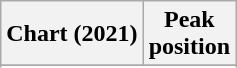<table class="wikitable sortable plainrowheaders">
<tr>
<th scope="col">Chart (2021)</th>
<th scope="col">Peak<br>position</th>
</tr>
<tr>
</tr>
<tr>
</tr>
<tr>
</tr>
</table>
